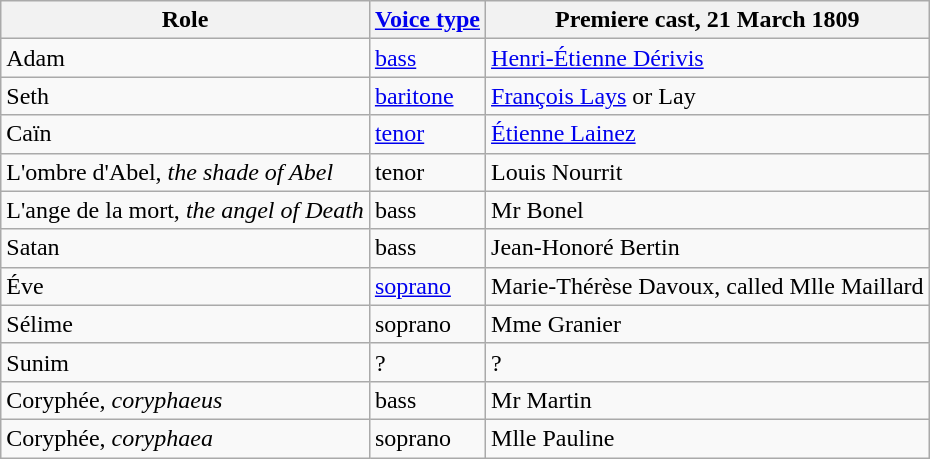<table class="wikitable">
<tr>
<th>Role</th>
<th><a href='#'>Voice type</a></th>
<th>Premiere cast, 21 March 1809</th>
</tr>
<tr>
<td>Adam</td>
<td><a href='#'>bass</a></td>
<td><a href='#'>Henri-Étienne Dérivis</a></td>
</tr>
<tr>
<td>Seth</td>
<td><a href='#'>baritone</a></td>
<td><a href='#'>François Lays</a> or Lay</td>
</tr>
<tr>
<td>Caïn</td>
<td><a href='#'>tenor</a></td>
<td><a href='#'>Étienne Lainez</a></td>
</tr>
<tr>
<td>L'ombre d'Abel, <em>the shade of Abel</em></td>
<td>tenor</td>
<td>Louis Nourrit</td>
</tr>
<tr>
<td>L'ange de la mort, <em>the angel of Death</em></td>
<td>bass</td>
<td>Mr Bonel</td>
</tr>
<tr>
<td>Satan</td>
<td>bass</td>
<td>Jean-Honoré Bertin</td>
</tr>
<tr>
<td>Éve</td>
<td><a href='#'>soprano</a></td>
<td>Marie-Thérèse Davoux, called Mlle Maillard</td>
</tr>
<tr>
<td>Sélime</td>
<td>soprano</td>
<td>Mme Granier</td>
</tr>
<tr>
<td>Sunim</td>
<td>?</td>
<td>?</td>
</tr>
<tr>
<td>Coryphée, <em>coryphaeus</em></td>
<td>bass</td>
<td>Mr Martin</td>
</tr>
<tr>
<td>Coryphée, <em>coryphaea</em></td>
<td>soprano</td>
<td>Mlle Pauline</td>
</tr>
</table>
